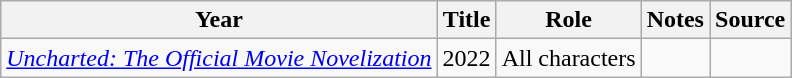<table class="wikitable sortable">
<tr>
<th>Year</th>
<th>Title</th>
<th>Role</th>
<th class="unsortable">Notes</th>
<th class="unsortable">Source</th>
</tr>
<tr>
<td><em><a href='#'>Uncharted: The Official Movie Novelization</a></em></td>
<td>2022</td>
<td>All characters</td>
<td></td>
<td></td>
</tr>
</table>
